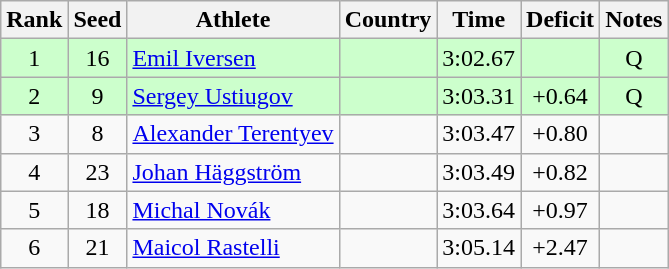<table class="wikitable sortable" style="text-align:center">
<tr>
<th>Rank</th>
<th>Seed</th>
<th>Athlete</th>
<th>Country</th>
<th>Time</th>
<th>Deficit</th>
<th>Notes</th>
</tr>
<tr bgcolor=ccffcc>
<td>1</td>
<td>16</td>
<td align=left><a href='#'>Emil Iversen</a></td>
<td align=left></td>
<td>3:02.67</td>
<td></td>
<td>Q</td>
</tr>
<tr bgcolor=ccffcc>
<td>2</td>
<td>9</td>
<td align=left><a href='#'>Sergey Ustiugov</a></td>
<td align=left></td>
<td>3:03.31</td>
<td>+0.64</td>
<td>Q</td>
</tr>
<tr>
<td>3</td>
<td>8</td>
<td align=left><a href='#'>Alexander Terentyev</a></td>
<td align=left></td>
<td>3:03.47</td>
<td>+0.80</td>
<td></td>
</tr>
<tr>
<td>4</td>
<td>23</td>
<td align=left><a href='#'>Johan Häggström</a></td>
<td align=left></td>
<td>3:03.49</td>
<td>+0.82</td>
<td></td>
</tr>
<tr>
<td>5</td>
<td>18</td>
<td align=left><a href='#'>Michal Novák</a></td>
<td align=left></td>
<td>3:03.64</td>
<td>+0.97</td>
<td></td>
</tr>
<tr>
<td>6</td>
<td>21</td>
<td align=left><a href='#'>Maicol Rastelli</a></td>
<td align=left></td>
<td>3:05.14</td>
<td>+2.47</td>
<td></td>
</tr>
</table>
